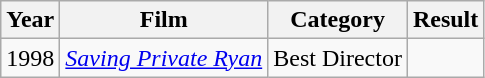<table class="wikitable">
<tr>
<th>Year</th>
<th>Film</th>
<th>Category</th>
<th>Result</th>
</tr>
<tr>
<td style="text-align:center;">1998</td>
<td style="text-align:center;"><em><a href='#'>Saving Private Ryan</a></em></td>
<td style="text-align:center;">Best Director</td>
<td></td>
</tr>
</table>
